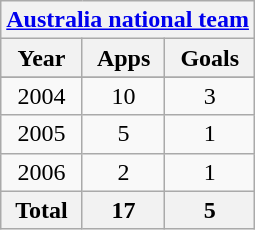<table class="wikitable" style="text-align:center">
<tr>
<th colspan=3><a href='#'>Australia national team</a></th>
</tr>
<tr>
<th>Year</th>
<th>Apps</th>
<th>Goals</th>
</tr>
<tr>
</tr>
<tr>
<td>2004</td>
<td>10</td>
<td>3</td>
</tr>
<tr>
<td>2005</td>
<td>5</td>
<td>1</td>
</tr>
<tr>
<td>2006</td>
<td>2</td>
<td>1</td>
</tr>
<tr>
<th>Total</th>
<th>17</th>
<th>5</th>
</tr>
</table>
